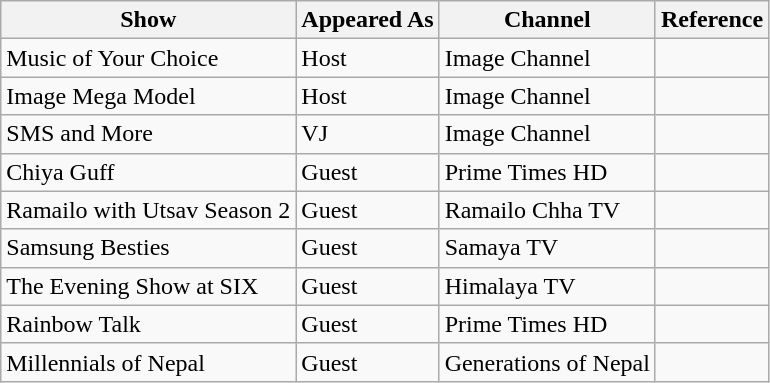<table class="wikitable">
<tr>
<th>Show</th>
<th>Appeared As</th>
<th>Channel</th>
<th>Reference</th>
</tr>
<tr>
<td>Music of Your Choice</td>
<td>Host</td>
<td>Image Channel</td>
<td></td>
</tr>
<tr>
<td>Image Mega Model</td>
<td>Host</td>
<td>Image Channel</td>
<td></td>
</tr>
<tr>
<td>SMS and More</td>
<td>VJ</td>
<td>Image Channel</td>
<td></td>
</tr>
<tr>
<td>Chiya Guff</td>
<td>Guest</td>
<td>Prime Times HD</td>
<td></td>
</tr>
<tr>
<td>Ramailo with Utsav Season 2</td>
<td>Guest</td>
<td>Ramailo Chha TV</td>
<td></td>
</tr>
<tr>
<td>Samsung Besties</td>
<td>Guest</td>
<td>Samaya TV</td>
<td></td>
</tr>
<tr>
<td>The Evening Show at SIX</td>
<td>Guest</td>
<td>Himalaya TV</td>
<td></td>
</tr>
<tr>
<td>Rainbow Talk</td>
<td>Guest</td>
<td>Prime Times HD</td>
<td></td>
</tr>
<tr>
<td>Millennials of Nepal</td>
<td>Guest</td>
<td>Generations of Nepal</td>
<td></td>
</tr>
</table>
